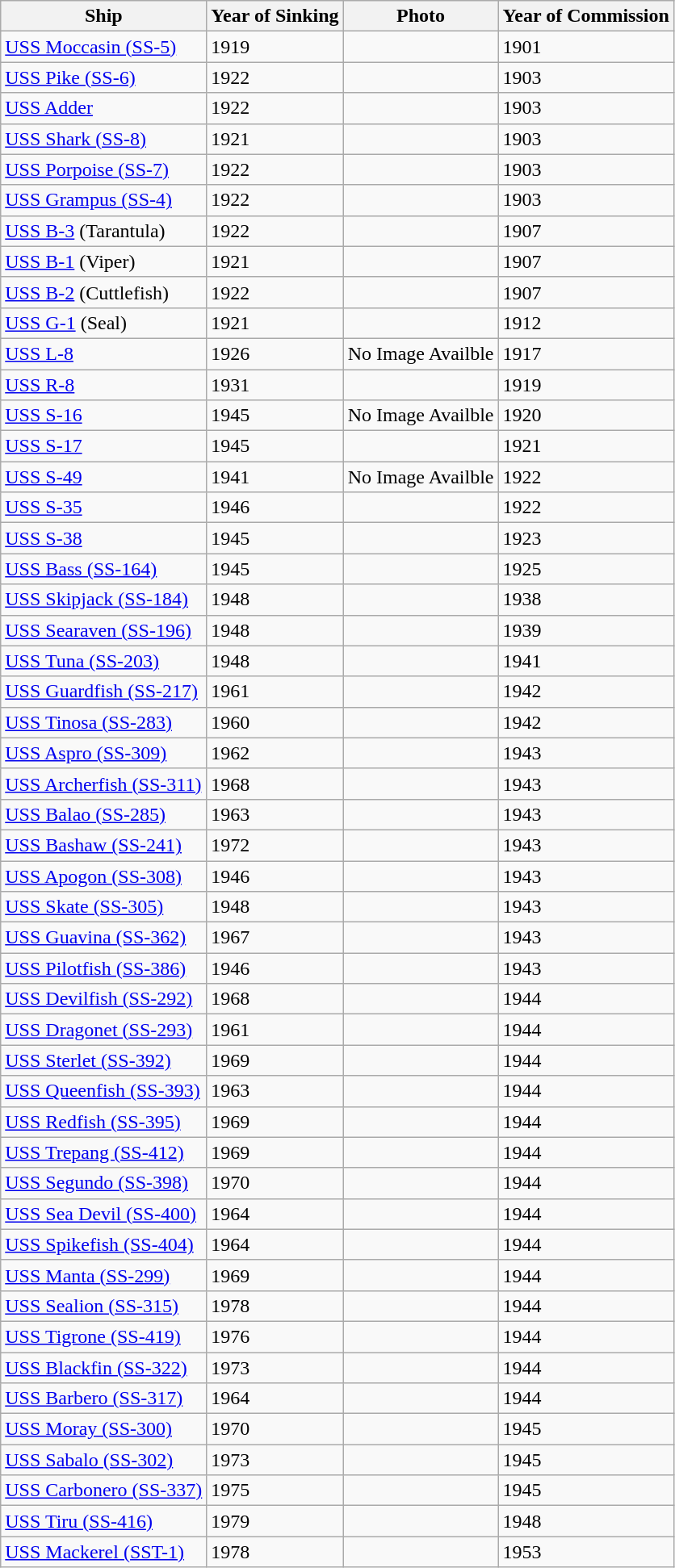<table class="wikitable sortable">
<tr>
<th>Ship</th>
<th>Year of Sinking</th>
<th>Photo</th>
<th>Year of Commission</th>
</tr>
<tr>
<td><a href='#'>USS Moccasin (SS-5)</a></td>
<td>1919</td>
<td></td>
<td>1901</td>
</tr>
<tr>
<td><a href='#'>USS Pike (SS-6)</a></td>
<td>1922</td>
<td></td>
<td>1903</td>
</tr>
<tr>
<td><a href='#'>USS Adder</a></td>
<td>1922</td>
<td></td>
<td>1903</td>
</tr>
<tr>
<td><a href='#'>USS Shark (SS-8)</a></td>
<td>1921</td>
<td></td>
<td>1903</td>
</tr>
<tr>
<td><a href='#'>USS Porpoise (SS-7)</a></td>
<td>1922</td>
<td></td>
<td>1903</td>
</tr>
<tr>
<td><a href='#'>USS Grampus (SS-4)</a></td>
<td>1922</td>
<td></td>
<td>1903</td>
</tr>
<tr>
<td><a href='#'>USS B-3</a> (Tarantula)</td>
<td>1922</td>
<td></td>
<td>1907</td>
</tr>
<tr>
<td><a href='#'>USS B-1</a> (Viper)</td>
<td>1921</td>
<td></td>
<td>1907</td>
</tr>
<tr>
<td><a href='#'>USS B-2</a> (Cuttlefish)</td>
<td>1922</td>
<td></td>
<td>1907</td>
</tr>
<tr>
<td><a href='#'>USS G-1</a> (Seal)</td>
<td>1921</td>
<td></td>
<td>1912</td>
</tr>
<tr>
<td><a href='#'>USS L-8</a></td>
<td>1926</td>
<td>No Image Availble</td>
<td>1917</td>
</tr>
<tr>
<td><a href='#'>USS R-8</a></td>
<td>1931</td>
<td></td>
<td>1919</td>
</tr>
<tr>
<td><a href='#'>USS S-16</a></td>
<td>1945</td>
<td>No Image Availble</td>
<td>1920</td>
</tr>
<tr>
<td><a href='#'>USS S-17</a></td>
<td>1945</td>
<td></td>
<td>1921</td>
</tr>
<tr>
<td><a href='#'>USS S-49</a></td>
<td>1941</td>
<td>No Image Availble</td>
<td>1922</td>
</tr>
<tr>
<td><a href='#'>USS S-35</a></td>
<td>1946</td>
<td></td>
<td>1922</td>
</tr>
<tr>
<td><a href='#'>USS S-38</a></td>
<td>1945</td>
<td></td>
<td>1923</td>
</tr>
<tr>
<td><a href='#'>USS Bass (SS-164)</a></td>
<td>1945</td>
<td></td>
<td>1925</td>
</tr>
<tr>
<td><a href='#'>USS Skipjack (SS-184)</a></td>
<td>1948</td>
<td></td>
<td>1938</td>
</tr>
<tr>
<td><a href='#'>USS Searaven (SS-196)</a></td>
<td>1948</td>
<td></td>
<td>1939</td>
</tr>
<tr>
<td><a href='#'>USS Tuna (SS-203)</a></td>
<td>1948</td>
<td></td>
<td>1941</td>
</tr>
<tr>
<td><a href='#'>USS Guardfish (SS-217)</a></td>
<td>1961</td>
<td></td>
<td>1942</td>
</tr>
<tr>
<td><a href='#'>USS Tinosa (SS-283)</a></td>
<td>1960</td>
<td></td>
<td>1942</td>
</tr>
<tr>
<td><a href='#'>USS Aspro (SS-309)</a></td>
<td>1962</td>
<td></td>
<td>1943</td>
</tr>
<tr>
<td><a href='#'>USS Archerfish (SS-311)</a></td>
<td>1968</td>
<td></td>
<td>1943</td>
</tr>
<tr>
<td><a href='#'>USS Balao (SS-285)</a></td>
<td>1963</td>
<td></td>
<td>1943</td>
</tr>
<tr>
<td><a href='#'>USS Bashaw (SS-241)</a></td>
<td>1972</td>
<td></td>
<td>1943</td>
</tr>
<tr>
<td><a href='#'>USS Apogon (SS-308)</a></td>
<td>1946</td>
<td></td>
<td>1943</td>
</tr>
<tr>
<td><a href='#'>USS Skate (SS-305)</a></td>
<td>1948</td>
<td></td>
<td>1943</td>
</tr>
<tr>
<td><a href='#'>USS Guavina (SS-362)</a></td>
<td>1967</td>
<td></td>
<td>1943</td>
</tr>
<tr>
<td><a href='#'>USS Pilotfish (SS-386)</a></td>
<td>1946</td>
<td></td>
<td>1943</td>
</tr>
<tr>
<td><a href='#'>USS Devilfish (SS-292)</a></td>
<td>1968</td>
<td></td>
<td>1944</td>
</tr>
<tr>
<td><a href='#'>USS Dragonet (SS-293)</a></td>
<td>1961</td>
<td></td>
<td>1944</td>
</tr>
<tr>
<td><a href='#'>USS Sterlet (SS-392)</a></td>
<td>1969</td>
<td></td>
<td>1944</td>
</tr>
<tr>
<td><a href='#'>USS Queenfish (SS-393)</a></td>
<td>1963</td>
<td></td>
<td>1944</td>
</tr>
<tr>
<td><a href='#'>USS Redfish (SS-395)</a></td>
<td>1969</td>
<td></td>
<td>1944</td>
</tr>
<tr>
<td><a href='#'>USS Trepang (SS-412)</a></td>
<td>1969</td>
<td></td>
<td>1944</td>
</tr>
<tr>
<td><a href='#'>USS Segundo (SS-398)</a></td>
<td>1970</td>
<td></td>
<td>1944</td>
</tr>
<tr>
<td><a href='#'>USS Sea Devil (SS-400)</a></td>
<td>1964</td>
<td></td>
<td>1944</td>
</tr>
<tr>
<td><a href='#'>USS Spikefish (SS-404)</a></td>
<td>1964</td>
<td></td>
<td>1944</td>
</tr>
<tr>
<td><a href='#'>USS Manta (SS-299)</a></td>
<td>1969</td>
<td></td>
<td>1944</td>
</tr>
<tr>
<td><a href='#'>USS Sealion (SS-315)</a></td>
<td>1978</td>
<td></td>
<td>1944</td>
</tr>
<tr>
<td><a href='#'>USS Tigrone (SS-419)</a></td>
<td>1976</td>
<td></td>
<td>1944</td>
</tr>
<tr>
<td><a href='#'>USS Blackfin (SS-322)</a></td>
<td>1973</td>
<td></td>
<td>1944</td>
</tr>
<tr>
<td><a href='#'>USS Barbero (SS-317)</a></td>
<td>1964</td>
<td></td>
<td>1944</td>
</tr>
<tr>
<td><a href='#'>USS Moray (SS-300)</a></td>
<td>1970</td>
<td></td>
<td>1945</td>
</tr>
<tr>
<td><a href='#'>USS Sabalo (SS-302)</a></td>
<td>1973</td>
<td></td>
<td>1945</td>
</tr>
<tr>
<td><a href='#'>USS Carbonero (SS-337)</a></td>
<td>1975</td>
<td></td>
<td>1945</td>
</tr>
<tr>
<td><a href='#'>USS Tiru (SS-416)</a></td>
<td>1979</td>
<td></td>
<td>1948</td>
</tr>
<tr>
<td><a href='#'>USS Mackerel (SST-1)</a></td>
<td>1978</td>
<td></td>
<td>1953</td>
</tr>
</table>
